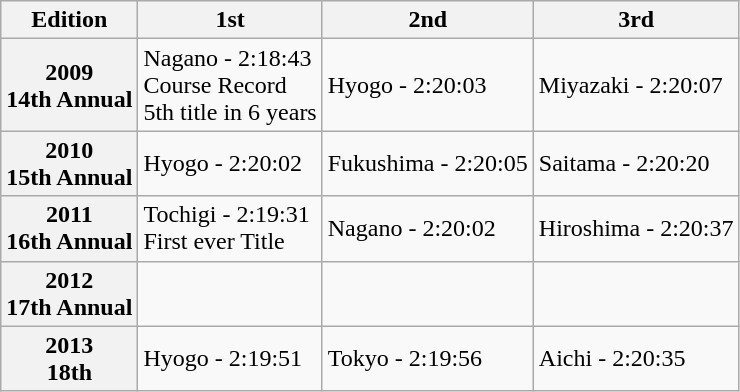<table class="wikitable" align="top" style="text-align:left">
<tr>
<th>Edition</th>
<th scope="col">1st</th>
<th scope="col">2nd</th>
<th scope="col">3rd</th>
</tr>
<tr>
<th scope="row">2009<br>    14th Annual</th>
<td>Nagano - 2:18:43<br> Course Record <br>5th title in 6 years</td>
<td>Hyogo - 2:20:03</td>
<td>Miyazaki - 2:20:07</td>
</tr>
<tr>
<th scope="row">2010<br>    15th Annual</th>
<td>Hyogo - 2:20:02</td>
<td>Fukushima - 2:20:05</td>
<td>Saitama - 2:20:20</td>
</tr>
<tr>
<th scope="row">2011<br>    16th Annual</th>
<td>Tochigi - 2:19:31 <br>First ever Title</td>
<td>Nagano - 2:20:02</td>
<td>Hiroshima - 2:20:37</td>
</tr>
<tr>
<th scope="row">2012<br>   17th Annual</th>
<td></td>
<td></td>
<td></td>
</tr>
<tr>
<th>2013<br>18th</th>
<td>Hyogo  - 2:19:51</td>
<td>Tokyo - 2:19:56</td>
<td>Aichi - 2:20:35</td>
</tr>
</table>
